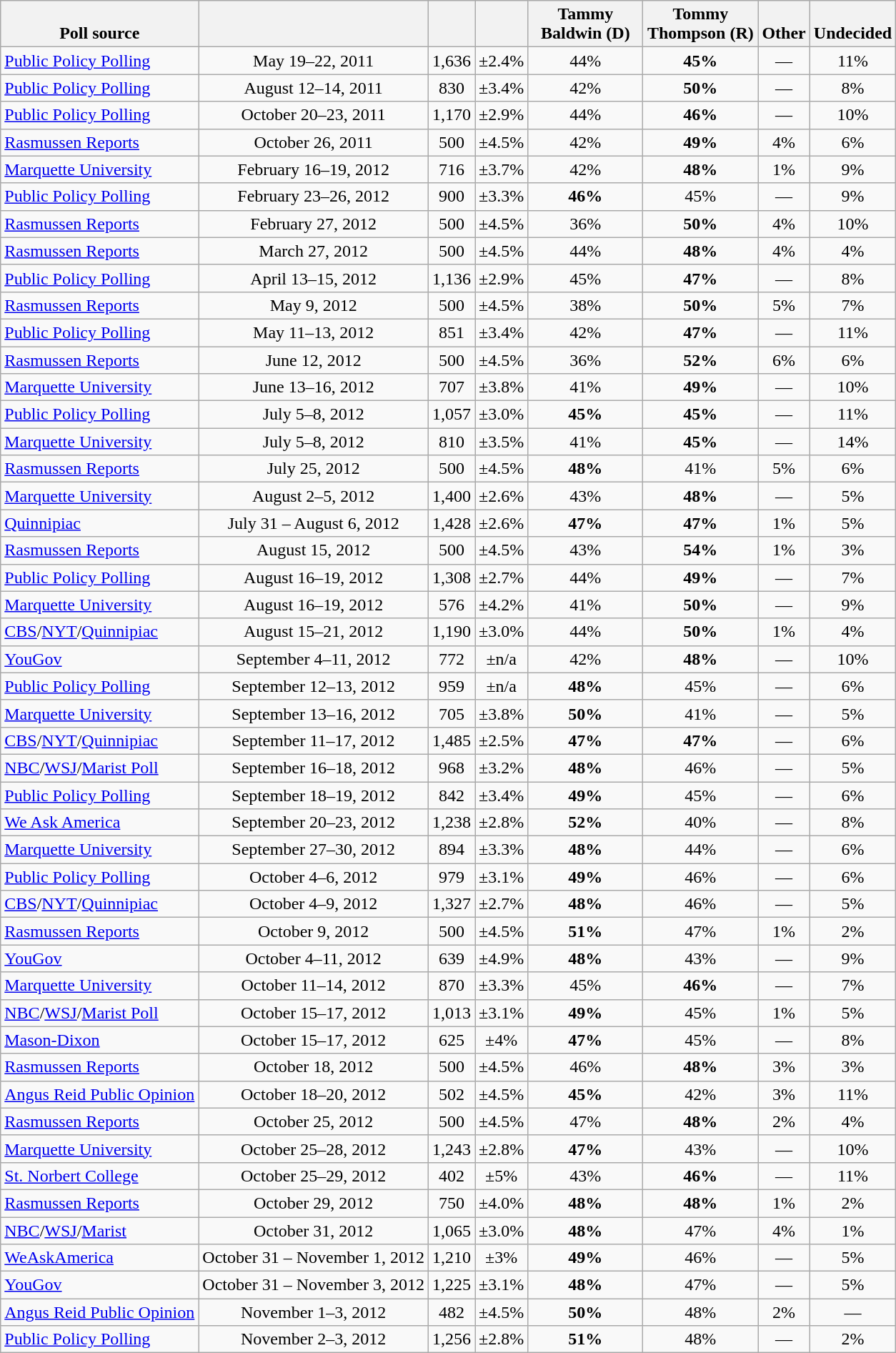<table class="wikitable" style="text-align:center">
<tr style="vertical-align:bottom">
<th>Poll source</th>
<th></th>
<th></th>
<th></th>
<th style="width:100px;">Tammy<br>Baldwin (D)</th>
<th style="width:100px;">Tommy<br>Thompson (R)</th>
<th>Other</th>
<th>Undecided</th>
</tr>
<tr>
<td style="text-align:left"><a href='#'>Public Policy Polling</a></td>
<td>May 19–22, 2011</td>
<td>1,636</td>
<td>±2.4%</td>
<td>44%</td>
<td><strong>45%</strong></td>
<td>—</td>
<td>11%</td>
</tr>
<tr>
<td style="text-align:left"><a href='#'>Public Policy Polling</a></td>
<td>August 12–14, 2011</td>
<td>830</td>
<td>±3.4%</td>
<td>42%</td>
<td><strong>50%</strong></td>
<td>—</td>
<td>8%</td>
</tr>
<tr>
<td style="text-align:left"><a href='#'>Public Policy Polling</a></td>
<td>October 20–23, 2011</td>
<td>1,170</td>
<td>±2.9%</td>
<td>44%</td>
<td><strong>46%</strong></td>
<td>—</td>
<td>10%</td>
</tr>
<tr>
<td style="text-align:left"><a href='#'>Rasmussen Reports</a></td>
<td>October 26, 2011</td>
<td>500</td>
<td>±4.5%</td>
<td>42%</td>
<td><strong>49%</strong></td>
<td>4%</td>
<td>6%</td>
</tr>
<tr>
<td style="text-align:left"><a href='#'>Marquette University</a></td>
<td>February 16–19, 2012</td>
<td>716</td>
<td>±3.7%</td>
<td>42%</td>
<td><strong>48%</strong></td>
<td>1%</td>
<td>9%</td>
</tr>
<tr>
<td style="text-align:left"><a href='#'>Public Policy Polling</a></td>
<td>February 23–26, 2012</td>
<td>900</td>
<td>±3.3%</td>
<td><strong>46%</strong></td>
<td>45%</td>
<td>—</td>
<td>9%</td>
</tr>
<tr>
<td style="text-align:left"><a href='#'>Rasmussen Reports</a></td>
<td>February 27, 2012</td>
<td>500</td>
<td>±4.5%</td>
<td>36%</td>
<td><strong>50%</strong></td>
<td>4%</td>
<td>10%</td>
</tr>
<tr>
<td style="text-align:left"><a href='#'>Rasmussen Reports</a></td>
<td>March 27, 2012</td>
<td>500</td>
<td>±4.5%</td>
<td>44%</td>
<td><strong>48%</strong></td>
<td>4%</td>
<td>4%</td>
</tr>
<tr>
<td style="text-align:left"><a href='#'>Public Policy Polling</a></td>
<td>April 13–15, 2012</td>
<td>1,136</td>
<td>±2.9%</td>
<td>45%</td>
<td><strong>47%</strong></td>
<td>—</td>
<td>8%</td>
</tr>
<tr>
<td style="text-align:left"><a href='#'>Rasmussen Reports</a></td>
<td>May 9, 2012</td>
<td>500</td>
<td>±4.5%</td>
<td>38%</td>
<td><strong>50%</strong></td>
<td>5%</td>
<td>7%</td>
</tr>
<tr>
<td style="text-align:left"><a href='#'>Public Policy Polling</a></td>
<td>May 11–13, 2012</td>
<td>851</td>
<td>±3.4%</td>
<td>42%</td>
<td><strong>47%</strong></td>
<td>—</td>
<td>11%</td>
</tr>
<tr>
<td style="text-align:left"><a href='#'>Rasmussen Reports</a></td>
<td>June 12, 2012</td>
<td>500</td>
<td>±4.5%</td>
<td>36%</td>
<td><strong>52%</strong></td>
<td>6%</td>
<td>6%</td>
</tr>
<tr>
<td style="text-align:left"><a href='#'>Marquette University</a></td>
<td>June 13–16, 2012</td>
<td>707</td>
<td>±3.8%</td>
<td>41%</td>
<td><strong>49%</strong></td>
<td>—</td>
<td>10%</td>
</tr>
<tr>
<td style="text-align:left"><a href='#'>Public Policy Polling</a></td>
<td>July 5–8, 2012</td>
<td>1,057</td>
<td>±3.0%</td>
<td><strong>45%</strong></td>
<td><strong>45%</strong></td>
<td>—</td>
<td>11%</td>
</tr>
<tr>
<td style="text-align:left"><a href='#'>Marquette University</a></td>
<td>July 5–8, 2012</td>
<td>810</td>
<td>±3.5%</td>
<td>41%</td>
<td><strong>45%</strong></td>
<td>—</td>
<td>14%</td>
</tr>
<tr>
<td style="text-align:left"><a href='#'>Rasmussen Reports</a></td>
<td>July 25, 2012</td>
<td>500</td>
<td>±4.5%</td>
<td><strong>48%</strong></td>
<td>41%</td>
<td>5%</td>
<td>6%</td>
</tr>
<tr>
<td style="text-align:left"><a href='#'>Marquette University</a></td>
<td>August 2–5, 2012</td>
<td>1,400</td>
<td>±2.6%</td>
<td>43%</td>
<td><strong>48%</strong></td>
<td>—</td>
<td>5%</td>
</tr>
<tr>
<td style="text-align:left"><a href='#'>Quinnipiac</a></td>
<td>July 31 – August 6, 2012</td>
<td>1,428</td>
<td>±2.6%</td>
<td><strong>47%</strong></td>
<td><strong>47%</strong></td>
<td>1%</td>
<td>5%</td>
</tr>
<tr>
<td style="text-align:left"><a href='#'>Rasmussen Reports</a></td>
<td>August 15, 2012</td>
<td>500</td>
<td>±4.5%</td>
<td>43%</td>
<td><strong>54%</strong></td>
<td>1%</td>
<td>3%</td>
</tr>
<tr>
<td style="text-align:left"><a href='#'>Public Policy Polling</a></td>
<td>August 16–19, 2012</td>
<td>1,308</td>
<td>±2.7%</td>
<td>44%</td>
<td><strong>49%</strong></td>
<td>—</td>
<td>7%</td>
</tr>
<tr>
<td style="text-align:left"><a href='#'>Marquette University</a></td>
<td>August 16–19, 2012</td>
<td>576</td>
<td>±4.2%</td>
<td>41%</td>
<td><strong>50%</strong></td>
<td>—</td>
<td>9%</td>
</tr>
<tr>
<td style="text-align:left"><a href='#'>CBS</a>/<a href='#'>NYT</a>/<a href='#'>Quinnipiac</a></td>
<td>August 15–21, 2012</td>
<td>1,190</td>
<td>±3.0%</td>
<td>44%</td>
<td><strong>50%</strong></td>
<td>1%</td>
<td>4%</td>
</tr>
<tr>
<td style="text-align:left"><a href='#'>YouGov</a></td>
<td>September 4–11, 2012</td>
<td>772</td>
<td>±n/a</td>
<td>42%</td>
<td><strong>48%</strong></td>
<td>—</td>
<td>10%</td>
</tr>
<tr>
<td style="text-align:left"><a href='#'>Public Policy Polling</a></td>
<td>September 12–13, 2012</td>
<td>959</td>
<td>±n/a</td>
<td><strong>48%</strong></td>
<td>45%</td>
<td>—</td>
<td>6%</td>
</tr>
<tr>
<td style="text-align:left"><a href='#'>Marquette University</a></td>
<td>September 13–16, 2012</td>
<td>705</td>
<td>±3.8%</td>
<td><strong>50%</strong></td>
<td>41%</td>
<td>—</td>
<td>5%</td>
</tr>
<tr>
<td style="text-align:left"><a href='#'>CBS</a>/<a href='#'>NYT</a>/<a href='#'>Quinnipiac</a></td>
<td>September 11–17, 2012</td>
<td>1,485</td>
<td>±2.5%</td>
<td><strong>47%</strong></td>
<td><strong>47%</strong></td>
<td>—</td>
<td>6%</td>
</tr>
<tr>
<td style="text-align:left"><a href='#'>NBC</a>/<a href='#'>WSJ</a>/<a href='#'>Marist Poll</a></td>
<td>September 16–18, 2012</td>
<td>968</td>
<td>±3.2%</td>
<td><strong>48%</strong></td>
<td>46%</td>
<td>—</td>
<td>5%</td>
</tr>
<tr>
<td style="text-align:left"><a href='#'>Public Policy Polling</a></td>
<td>September 18–19, 2012</td>
<td>842</td>
<td>±3.4%</td>
<td><strong>49%</strong></td>
<td>45%</td>
<td>—</td>
<td>6%</td>
</tr>
<tr>
<td style="text-align:left"><a href='#'>We Ask America</a></td>
<td>September 20–23, 2012</td>
<td>1,238</td>
<td>±2.8%</td>
<td><strong>52%</strong></td>
<td>40%</td>
<td>—</td>
<td>8%</td>
</tr>
<tr>
<td style="text-align:left"><a href='#'>Marquette University</a></td>
<td>September 27–30, 2012</td>
<td>894</td>
<td>±3.3%</td>
<td><strong>48%</strong></td>
<td>44%</td>
<td>—</td>
<td>6%</td>
</tr>
<tr>
<td style="text-align:left"><a href='#'>Public Policy Polling</a></td>
<td>October 4–6, 2012</td>
<td>979</td>
<td>±3.1%</td>
<td><strong>49%</strong></td>
<td>46%</td>
<td>—</td>
<td>6%</td>
</tr>
<tr>
<td style="text-align:left"><a href='#'>CBS</a>/<a href='#'>NYT</a>/<a href='#'>Quinnipiac</a></td>
<td>October 4–9, 2012</td>
<td>1,327</td>
<td>±2.7%</td>
<td><strong>48%</strong></td>
<td>46%</td>
<td>—</td>
<td>5%</td>
</tr>
<tr>
<td style="text-align:left"><a href='#'>Rasmussen Reports</a></td>
<td>October 9, 2012</td>
<td>500</td>
<td>±4.5%</td>
<td><strong>51%</strong></td>
<td>47%</td>
<td>1%</td>
<td>2%</td>
</tr>
<tr>
<td style="text-align:left"><a href='#'>YouGov</a></td>
<td>October 4–11, 2012</td>
<td>639</td>
<td>±4.9%</td>
<td><strong>48%</strong></td>
<td>43%</td>
<td>—</td>
<td>9%</td>
</tr>
<tr>
<td style="text-align:left"><a href='#'>Marquette University</a></td>
<td>October 11–14, 2012</td>
<td>870</td>
<td>±3.3%</td>
<td>45%</td>
<td><strong>46%</strong></td>
<td>—</td>
<td>7%</td>
</tr>
<tr>
<td style="text-align:left"><a href='#'>NBC</a>/<a href='#'>WSJ</a>/<a href='#'>Marist Poll</a></td>
<td>October 15–17, 2012</td>
<td>1,013</td>
<td>±3.1%</td>
<td><strong>49%</strong></td>
<td>45%</td>
<td>1%</td>
<td>5%</td>
</tr>
<tr>
<td style="text-align:left"><a href='#'>Mason-Dixon</a></td>
<td>October 15–17, 2012</td>
<td>625</td>
<td>±4%</td>
<td><strong>47%</strong></td>
<td>45%</td>
<td>—</td>
<td>8%</td>
</tr>
<tr>
<td style="text-align:left"><a href='#'>Rasmussen Reports</a></td>
<td>October 18, 2012</td>
<td>500</td>
<td>±4.5%</td>
<td>46%</td>
<td><strong>48%</strong></td>
<td>3%</td>
<td>3%</td>
</tr>
<tr>
<td style="text-align:left"><a href='#'>Angus Reid Public Opinion</a></td>
<td>October 18–20, 2012</td>
<td>502</td>
<td>±4.5%</td>
<td><strong>45%</strong></td>
<td>42%</td>
<td>3%</td>
<td>11%</td>
</tr>
<tr>
<td style="text-align:left"><a href='#'>Rasmussen Reports</a></td>
<td>October 25, 2012</td>
<td>500</td>
<td>±4.5%</td>
<td>47%</td>
<td><strong>48%</strong></td>
<td>2%</td>
<td>4%</td>
</tr>
<tr>
<td style="text-align:left"><a href='#'>Marquette University</a></td>
<td>October 25–28, 2012</td>
<td>1,243</td>
<td>±2.8%</td>
<td><strong>47%</strong></td>
<td>43%</td>
<td>—</td>
<td>10%</td>
</tr>
<tr>
<td style="text-align:left"><a href='#'>St. Norbert College</a></td>
<td>October 25–29, 2012</td>
<td>402</td>
<td>±5%</td>
<td>43%</td>
<td><strong>46%</strong></td>
<td>—</td>
<td>11%</td>
</tr>
<tr>
<td style="text-align:left"><a href='#'>Rasmussen Reports</a></td>
<td>October 29, 2012</td>
<td>750</td>
<td>±4.0%</td>
<td><strong>48%</strong></td>
<td><strong>48%</strong></td>
<td>1%</td>
<td>2%</td>
</tr>
<tr>
<td style="text-align:left"><a href='#'>NBC</a>/<a href='#'>WSJ</a>/<a href='#'>Marist</a></td>
<td>October 31, 2012</td>
<td>1,065</td>
<td>±3.0%</td>
<td><strong>48%</strong></td>
<td>47%</td>
<td>4%</td>
<td>1%</td>
</tr>
<tr>
<td style="text-align:left"><a href='#'>WeAskAmerica</a></td>
<td>October 31 – November 1, 2012</td>
<td>1,210</td>
<td>±3%</td>
<td><strong>49%</strong></td>
<td>46%</td>
<td>—</td>
<td>5%</td>
</tr>
<tr>
<td style="text-align:left"><a href='#'>YouGov</a></td>
<td>October 31 – November 3, 2012</td>
<td>1,225</td>
<td>±3.1%</td>
<td><strong>48%</strong></td>
<td>47%</td>
<td>—</td>
<td>5%</td>
</tr>
<tr>
<td style="text-align:left"><a href='#'>Angus Reid Public Opinion</a></td>
<td>November 1–3, 2012</td>
<td>482</td>
<td>±4.5%</td>
<td><strong>50%</strong></td>
<td>48%</td>
<td>2%</td>
<td>—</td>
</tr>
<tr>
<td style="text-align:left"><a href='#'>Public Policy Polling</a></td>
<td>November 2–3, 2012</td>
<td>1,256</td>
<td>±2.8%</td>
<td><strong>51%</strong></td>
<td>48%</td>
<td>—</td>
<td>2%</td>
</tr>
</table>
